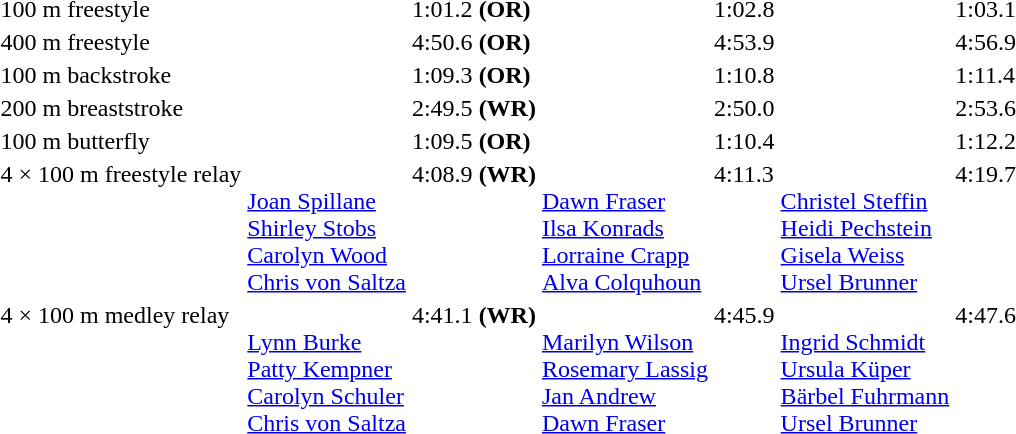<table>
<tr>
<td>100 m freestyle<br></td>
<td></td>
<td>1:01.2 <strong>(OR)</strong></td>
<td></td>
<td>1:02.8</td>
<td></td>
<td>1:03.1</td>
</tr>
<tr>
<td>400 m freestyle<br></td>
<td></td>
<td>4:50.6 <strong>(OR)</strong></td>
<td></td>
<td>4:53.9</td>
<td></td>
<td>4:56.9</td>
</tr>
<tr>
<td>100 m backstroke<br></td>
<td></td>
<td>1:09.3 <strong>(OR)</strong></td>
<td></td>
<td>1:10.8</td>
<td></td>
<td>1:11.4</td>
</tr>
<tr>
<td>200 m breaststroke<br></td>
<td></td>
<td>2:49.5 <strong>(WR)</strong></td>
<td></td>
<td>2:50.0</td>
<td></td>
<td>2:53.6</td>
</tr>
<tr>
<td>100 m butterfly<br></td>
<td></td>
<td>1:09.5 <strong>(OR)</strong></td>
<td></td>
<td>1:10.4</td>
<td></td>
<td>1:12.2</td>
</tr>
<tr valign="top">
<td>4 × 100 m freestyle relay<br></td>
<td><br><a href='#'>Joan Spillane</a><br><a href='#'>Shirley Stobs</a><br><a href='#'>Carolyn Wood</a><br><a href='#'>Chris von Saltza</a></td>
<td>4:08.9 <strong>(WR)</strong></td>
<td><br><a href='#'>Dawn Fraser</a><br><a href='#'>Ilsa Konrads</a><br><a href='#'>Lorraine Crapp</a><br><a href='#'>Alva Colquhoun</a></td>
<td>4:11.3</td>
<td><br><a href='#'>Christel Steffin</a><br><a href='#'>Heidi Pechstein</a><br><a href='#'>Gisela Weiss</a><br><a href='#'>Ursel Brunner</a></td>
<td>4:19.7</td>
</tr>
<tr valign="top">
<td>4 × 100 m medley relay<br></td>
<td><br><a href='#'>Lynn Burke</a><br><a href='#'>Patty Kempner</a><br><a href='#'>Carolyn Schuler</a><br><a href='#'>Chris von Saltza</a></td>
<td>4:41.1 <strong>(WR)</strong></td>
<td><br><a href='#'>Marilyn Wilson</a><br><a href='#'>Rosemary Lassig</a><br><a href='#'>Jan Andrew</a><br><a href='#'>Dawn Fraser</a></td>
<td>4:45.9</td>
<td><br><a href='#'>Ingrid Schmidt</a><br><a href='#'>Ursula Küper</a><br><a href='#'>Bärbel Fuhrmann</a><br><a href='#'>Ursel Brunner</a></td>
<td>4:47.6</td>
</tr>
</table>
